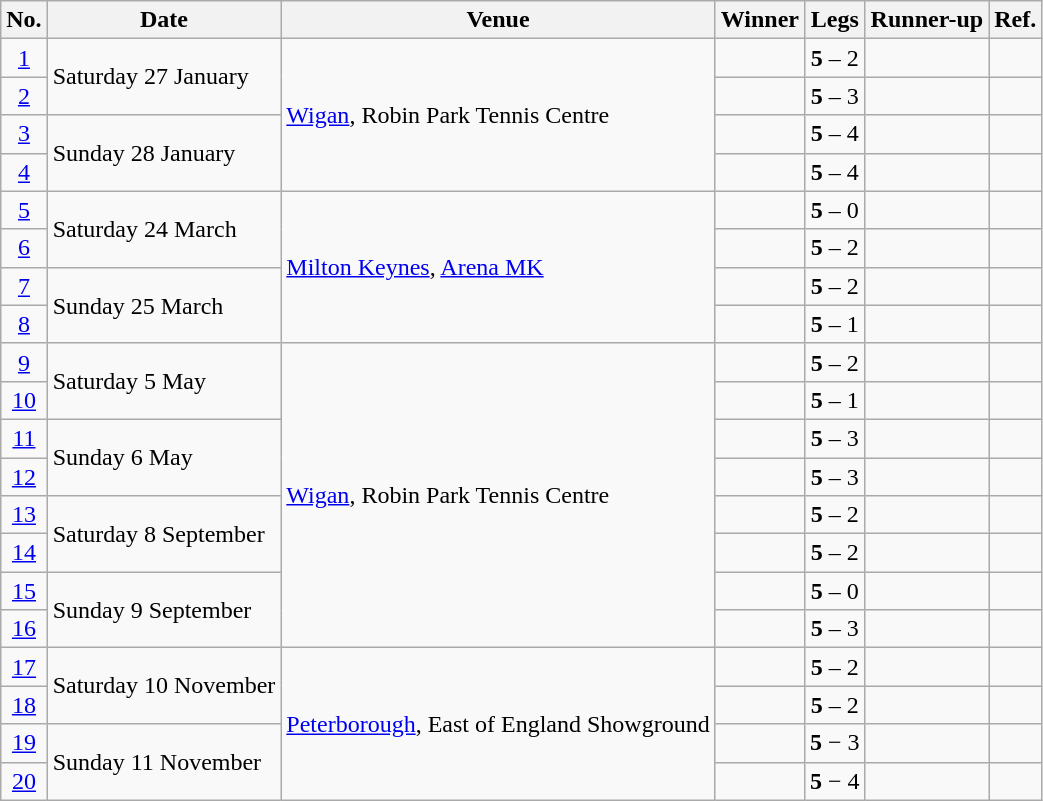<table class="wikitable">
<tr>
<th>No.</th>
<th>Date</th>
<th>Venue</th>
<th>Winner</th>
<th>Legs</th>
<th>Runner-up</th>
<th>Ref.</th>
</tr>
<tr>
<td align=center><a href='#'>1</a></td>
<td rowspan=2>Saturday 27 January</td>
<td rowspan="4"> <a href='#'>Wigan</a>, Robin Park Tennis Centre</td>
<td align="right"></td>
<td align="center"><strong>5</strong> – 2</td>
<td></td>
<td align="center"></td>
</tr>
<tr>
<td align=center><a href='#'>2</a></td>
<td align="right"></td>
<td align="center"><strong>5</strong> – 3</td>
<td></td>
<td align="center"></td>
</tr>
<tr>
<td align=center><a href='#'>3</a></td>
<td rowspan=2>Sunday 28 January</td>
<td align="right"></td>
<td align="center"><strong>5</strong> – 4</td>
<td></td>
<td align="center"></td>
</tr>
<tr>
<td align=center><a href='#'>4</a></td>
<td align="right"></td>
<td align="center"><strong>5</strong> – 4</td>
<td></td>
<td align="center"></td>
</tr>
<tr>
<td align=center><a href='#'>5</a></td>
<td rowspan=2>Saturday 24 March</td>
<td rowspan="4"> <a href='#'>Milton Keynes</a>, <a href='#'>Arena MK</a></td>
<td align="right"></td>
<td align="center"><strong>5</strong> – 0</td>
<td></td>
<td align="center"></td>
</tr>
<tr>
<td align=center><a href='#'>6</a></td>
<td align="right"></td>
<td align="center"><strong>5</strong> – 2</td>
<td></td>
<td align="center"></td>
</tr>
<tr>
<td align=center><a href='#'>7</a></td>
<td rowspan=2>Sunday 25 March</td>
<td align="right"></td>
<td align="center"><strong>5</strong> – 2</td>
<td></td>
<td align="center"></td>
</tr>
<tr>
<td align=center><a href='#'>8</a></td>
<td align="right"></td>
<td align="center"><strong>5</strong> – 1</td>
<td></td>
<td align="center"></td>
</tr>
<tr>
<td align=center><a href='#'>9</a></td>
<td rowspan=2>Saturday 5 May</td>
<td rowspan="8"> <a href='#'>Wigan</a>, Robin Park Tennis Centre</td>
<td align="right"></td>
<td align="center"><strong>5</strong> – 2</td>
<td></td>
<td align="center"></td>
</tr>
<tr>
<td align=center><a href='#'>10</a></td>
<td align="right"></td>
<td align="center"><strong>5</strong> – 1</td>
<td></td>
<td align="center"></td>
</tr>
<tr>
<td align=center><a href='#'>11</a></td>
<td rowspan=2>Sunday 6 May</td>
<td align="right"></td>
<td align="center"><strong>5</strong> – 3</td>
<td></td>
<td align="center"></td>
</tr>
<tr>
<td align=center><a href='#'>12</a></td>
<td align="right"></td>
<td align="center"><strong>5</strong> – 3</td>
<td></td>
<td align="center"></td>
</tr>
<tr>
<td align=center><a href='#'>13</a></td>
<td rowspan=2>Saturday 8 September</td>
<td align="right"></td>
<td align="center"><strong>5</strong> – 2</td>
<td></td>
<td align="center"></td>
</tr>
<tr>
<td align=center><a href='#'>14</a></td>
<td align="right"></td>
<td align="center"><strong>5</strong> – 2</td>
<td></td>
<td align="center"></td>
</tr>
<tr>
<td align=center><a href='#'>15</a></td>
<td rowspan=2>Sunday 9 September</td>
<td align="right"></td>
<td align="center"><strong>5</strong> – 0</td>
<td></td>
<td align="center"></td>
</tr>
<tr>
<td align=center><a href='#'>16</a></td>
<td align="right"></td>
<td align="center"><strong>5</strong> – 3</td>
<td></td>
<td align="center"></td>
</tr>
<tr>
<td align=center><a href='#'>17</a></td>
<td rowspan="2">Saturday 10 November</td>
<td rowspan="4"> <a href='#'>Peterborough</a>, East of England Showground</td>
<td align="right"></td>
<td align="center"><strong>5</strong> – 2</td>
<td></td>
<td align="center"></td>
</tr>
<tr>
<td align=center><a href='#'>18</a></td>
<td align="right"></td>
<td align="center"><strong>5</strong> – 2</td>
<td></td>
<td align="center"></td>
</tr>
<tr>
<td align=center><a href='#'>19</a></td>
<td rowspan="2">Sunday 11 November</td>
<td align="right"></td>
<td align="center"><strong>5</strong> − 3</td>
<td></td>
<td align="center"></td>
</tr>
<tr>
<td align=center><a href='#'>20</a></td>
<td align="right"></td>
<td align="center"><strong>5</strong> − 4</td>
<td></td>
<td align="center"></td>
</tr>
</table>
